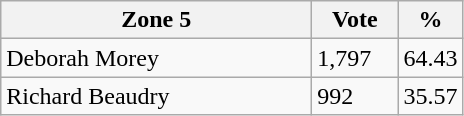<table class="wikitable">
<tr>
<th bgcolor="#DDDDFF" width="200px">Zone 5</th>
<th bgcolor="#DDDDFF" width="50px">Vote</th>
<th bgcolor="#DDDDFF" width="30px">%</th>
</tr>
<tr>
<td>Deborah Morey</td>
<td>1,797</td>
<td>64.43</td>
</tr>
<tr>
<td>Richard Beaudry</td>
<td>992</td>
<td>35.57</td>
</tr>
</table>
